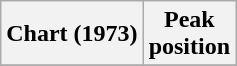<table class="wikitable">
<tr>
<th>Chart (1973)</th>
<th>Peak<br>position</th>
</tr>
<tr>
</tr>
</table>
